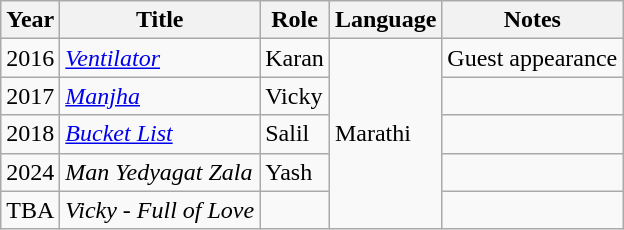<table class="wikitable">
<tr>
<th>Year</th>
<th>Title</th>
<th>Role</th>
<th>Language</th>
<th>Notes</th>
</tr>
<tr>
<td>2016</td>
<td><em><a href='#'>Ventilator</a></em></td>
<td>Karan</td>
<td rowspan="5">Marathi</td>
<td>Guest appearance</td>
</tr>
<tr>
<td>2017</td>
<td><em><a href='#'>Manjha</a></em></td>
<td>Vicky</td>
<td></td>
</tr>
<tr>
<td>2018</td>
<td><em><a href='#'>Bucket List</a></em></td>
<td>Salil</td>
</tr>
<tr>
<td>2024</td>
<td><em>Man Yedyagat Zala</em></td>
<td>Yash</td>
<td></td>
</tr>
<tr>
<td>TBA</td>
<td><em>Vicky - Full of Love</em></td>
<td></td>
<td></td>
</tr>
</table>
